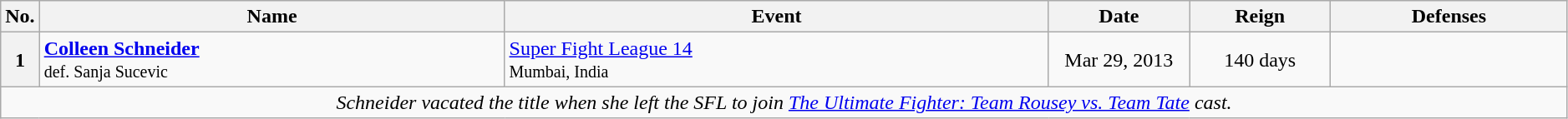<table class="wikitable" width="99%">
<tr>
<th width="2%">No.</th>
<th>Name</th>
<th>Event</th>
<th width="9%">Date</th>
<th width="9%">Reign</th>
<th>Defenses</th>
</tr>
<tr>
<th>1</th>
<td> <strong><a href='#'>Colleen Schneider</a></strong><br><small>def. Sanja Sucevic</small></td>
<td><a href='#'>Super Fight League 14</a><br><small>Mumbai, India</small></td>
<td align="center">Mar 29, 2013</td>
<td align="center">140 days</td>
<td></td>
</tr>
<tr>
<td align="center" colspan="6"><em>Schneider vacated the title when she left the SFL to join <a href='#'>The Ultimate Fighter: Team Rousey vs. Team Tate</a> cast.</em></td>
</tr>
</table>
